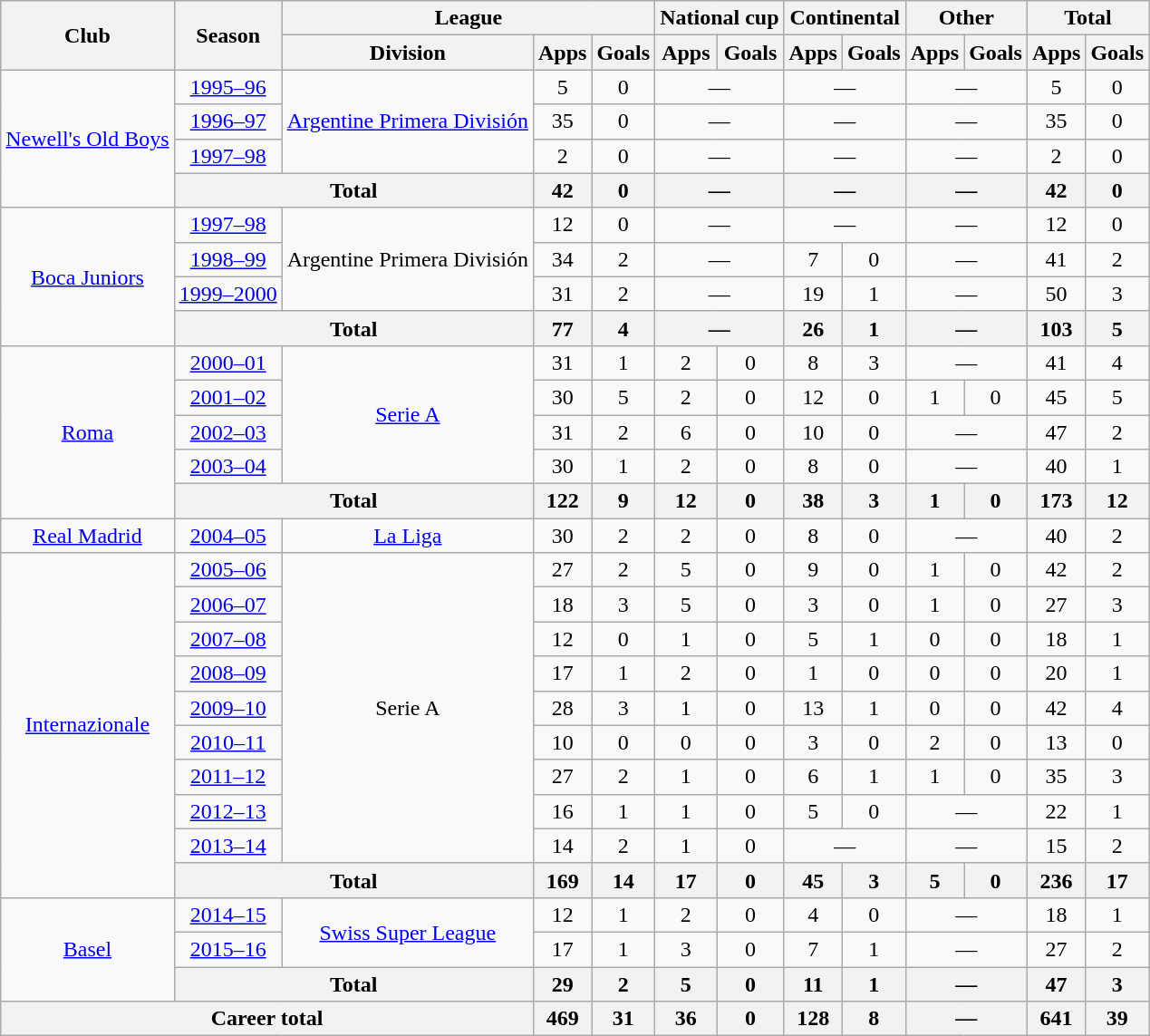<table class="wikitable" style="text-align:center">
<tr>
<th rowspan="2">Club</th>
<th rowspan="2">Season</th>
<th colspan="3">League</th>
<th colspan="2">National cup</th>
<th colspan="2">Continental</th>
<th colspan="2">Other</th>
<th colspan="2">Total</th>
</tr>
<tr>
<th>Division</th>
<th>Apps</th>
<th>Goals</th>
<th>Apps</th>
<th>Goals</th>
<th>Apps</th>
<th>Goals</th>
<th>Apps</th>
<th>Goals</th>
<th>Apps</th>
<th>Goals</th>
</tr>
<tr>
<td rowspan="4"><a href='#'>Newell's Old Boys</a></td>
<td><a href='#'>1995–96</a></td>
<td rowspan="3"><a href='#'>Argentine Primera División</a></td>
<td>5</td>
<td>0</td>
<td colspan="2">—</td>
<td colspan="2">—</td>
<td colspan="2">—</td>
<td>5</td>
<td>0</td>
</tr>
<tr>
<td><a href='#'>1996–97</a></td>
<td>35</td>
<td>0</td>
<td colspan="2">—</td>
<td colspan="2">—</td>
<td colspan="2">—</td>
<td>35</td>
<td>0</td>
</tr>
<tr>
<td><a href='#'>1997–98</a></td>
<td>2</td>
<td>0</td>
<td colspan="2">—</td>
<td colspan="2">—</td>
<td colspan="2">—</td>
<td>2</td>
<td>0</td>
</tr>
<tr>
<th colspan="2">Total</th>
<th>42</th>
<th>0</th>
<th colspan="2">—</th>
<th colspan="2">—</th>
<th colspan="2">—</th>
<th>42</th>
<th>0</th>
</tr>
<tr>
<td rowspan="4"><a href='#'>Boca Juniors</a></td>
<td><a href='#'>1997–98</a></td>
<td rowspan="3">Argentine Primera División</td>
<td>12</td>
<td>0</td>
<td colspan="2">—</td>
<td colspan="2">—</td>
<td colspan="2">—</td>
<td>12</td>
<td>0</td>
</tr>
<tr>
<td><a href='#'>1998–99</a></td>
<td>34</td>
<td>2</td>
<td colspan="2">—</td>
<td>7</td>
<td>0</td>
<td colspan="2">—</td>
<td>41</td>
<td>2</td>
</tr>
<tr>
<td><a href='#'>1999–2000</a></td>
<td>31</td>
<td>2</td>
<td colspan="2">—</td>
<td>19</td>
<td>1</td>
<td colspan="2">—</td>
<td>50</td>
<td>3</td>
</tr>
<tr>
<th colspan="2">Total</th>
<th>77</th>
<th>4</th>
<th colspan="2">—</th>
<th>26</th>
<th>1</th>
<th colspan="2">—</th>
<th>103</th>
<th>5</th>
</tr>
<tr>
<td rowspan="5"><a href='#'>Roma</a></td>
<td><a href='#'>2000–01</a></td>
<td rowspan="4"><a href='#'>Serie A</a></td>
<td>31</td>
<td>1</td>
<td>2</td>
<td>0</td>
<td>8</td>
<td>3</td>
<td colspan="2">—</td>
<td>41</td>
<td>4</td>
</tr>
<tr>
<td><a href='#'>2001–02</a></td>
<td>30</td>
<td>5</td>
<td>2</td>
<td>0</td>
<td>12</td>
<td>0</td>
<td>1</td>
<td>0</td>
<td>45</td>
<td>5</td>
</tr>
<tr>
<td><a href='#'>2002–03</a></td>
<td>31</td>
<td>2</td>
<td>6</td>
<td>0</td>
<td>10</td>
<td>0</td>
<td colspan="2">—</td>
<td>47</td>
<td>2</td>
</tr>
<tr>
<td><a href='#'>2003–04</a></td>
<td>30</td>
<td>1</td>
<td>2</td>
<td>0</td>
<td>8</td>
<td>0</td>
<td colspan="2">—</td>
<td>40</td>
<td>1</td>
</tr>
<tr>
<th colspan="2">Total</th>
<th>122</th>
<th>9</th>
<th>12</th>
<th>0</th>
<th>38</th>
<th>3</th>
<th>1</th>
<th>0</th>
<th>173</th>
<th>12</th>
</tr>
<tr>
<td><a href='#'>Real Madrid</a></td>
<td><a href='#'>2004–05</a></td>
<td><a href='#'>La Liga</a></td>
<td>30</td>
<td>2</td>
<td>2</td>
<td>0</td>
<td>8</td>
<td>0</td>
<td colspan="2">—</td>
<td>40</td>
<td>2</td>
</tr>
<tr>
<td rowspan="10"><a href='#'>Internazionale</a></td>
<td><a href='#'>2005–06</a></td>
<td rowspan="9">Serie A</td>
<td>27</td>
<td>2</td>
<td>5</td>
<td>0</td>
<td>9</td>
<td>0</td>
<td>1</td>
<td>0</td>
<td>42</td>
<td>2</td>
</tr>
<tr>
<td><a href='#'>2006–07</a></td>
<td>18</td>
<td>3</td>
<td>5</td>
<td>0</td>
<td>3</td>
<td>0</td>
<td>1</td>
<td>0</td>
<td>27</td>
<td>3</td>
</tr>
<tr>
<td><a href='#'>2007–08</a></td>
<td>12</td>
<td>0</td>
<td>1</td>
<td>0</td>
<td>5</td>
<td>1</td>
<td>0</td>
<td>0</td>
<td>18</td>
<td>1</td>
</tr>
<tr>
<td><a href='#'>2008–09</a></td>
<td>17</td>
<td>1</td>
<td>2</td>
<td>0</td>
<td>1</td>
<td>0</td>
<td>0</td>
<td>0</td>
<td>20</td>
<td>1</td>
</tr>
<tr>
<td><a href='#'>2009–10</a></td>
<td>28</td>
<td>3</td>
<td>1</td>
<td>0</td>
<td>13</td>
<td>1</td>
<td>0</td>
<td>0</td>
<td>42</td>
<td>4</td>
</tr>
<tr>
<td><a href='#'>2010–11</a></td>
<td>10</td>
<td>0</td>
<td>0</td>
<td>0</td>
<td>3</td>
<td>0</td>
<td>2</td>
<td>0</td>
<td>13</td>
<td>0</td>
</tr>
<tr>
<td><a href='#'>2011–12</a></td>
<td>27</td>
<td>2</td>
<td>1</td>
<td>0</td>
<td>6</td>
<td>1</td>
<td>1</td>
<td>0</td>
<td>35</td>
<td>3</td>
</tr>
<tr>
<td><a href='#'>2012–13</a></td>
<td>16</td>
<td>1</td>
<td>1</td>
<td>0</td>
<td>5</td>
<td>0</td>
<td colspan="2">—</td>
<td>22</td>
<td>1</td>
</tr>
<tr>
<td><a href='#'>2013–14</a></td>
<td>14</td>
<td>2</td>
<td>1</td>
<td>0</td>
<td colspan="2">—</td>
<td colspan="2">—</td>
<td>15</td>
<td>2</td>
</tr>
<tr>
<th colspan="2">Total</th>
<th>169</th>
<th>14</th>
<th>17</th>
<th>0</th>
<th>45</th>
<th>3</th>
<th>5</th>
<th>0</th>
<th>236</th>
<th>17</th>
</tr>
<tr>
<td rowspan="3"><a href='#'>Basel</a></td>
<td><a href='#'>2014–15</a></td>
<td rowspan="2"><a href='#'>Swiss Super League</a></td>
<td>12</td>
<td>1</td>
<td>2</td>
<td>0</td>
<td>4</td>
<td>0</td>
<td colspan="2">—</td>
<td>18</td>
<td>1</td>
</tr>
<tr>
<td><a href='#'>2015–16</a></td>
<td>17</td>
<td>1</td>
<td>3</td>
<td>0</td>
<td>7</td>
<td>1</td>
<td colspan="2">—</td>
<td>27</td>
<td>2</td>
</tr>
<tr>
<th colspan="2">Total</th>
<th>29</th>
<th>2</th>
<th>5</th>
<th>0</th>
<th>11</th>
<th>1</th>
<th colspan="2">—</th>
<th>47</th>
<th>3</th>
</tr>
<tr>
<th colspan="3">Career total</th>
<th>469</th>
<th>31</th>
<th>36</th>
<th>0</th>
<th>128</th>
<th>8</th>
<th colspan="2">—</th>
<th>641</th>
<th>39</th>
</tr>
</table>
